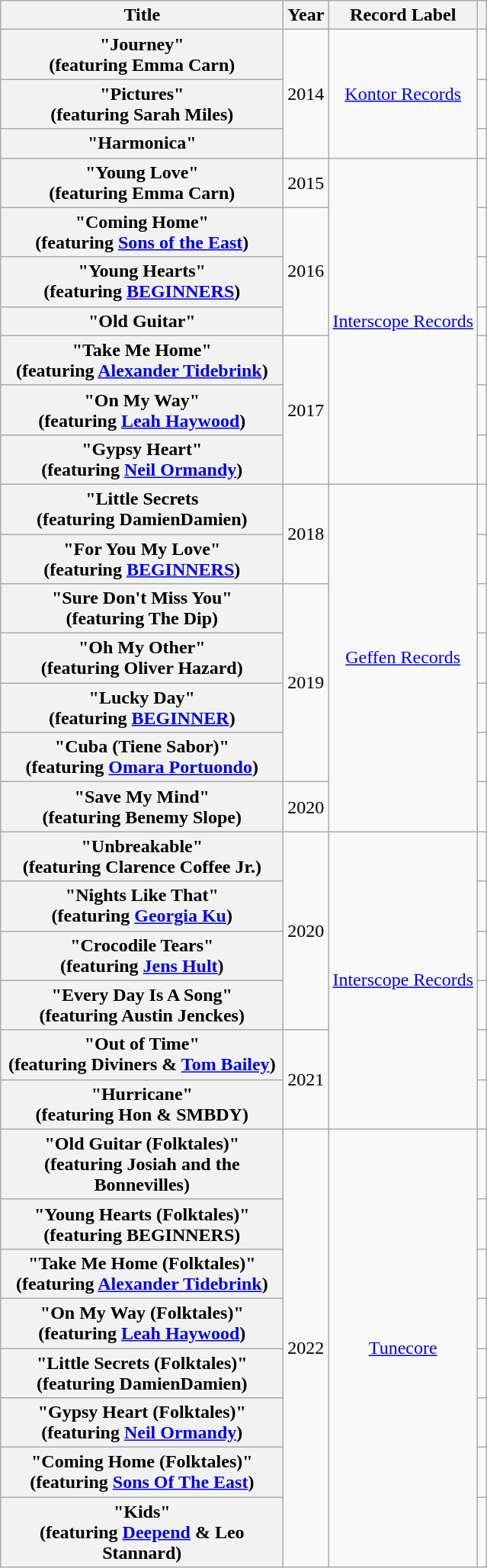<table class="wikitable plainrowheaders" style="text-align:center;">
<tr>
<th scope="col" style="width:15em;">Title</th>
<th scope="col" style="width:1em;">Year</th>
<th scope="col">Record Label</th>
<th scope="col"></th>
</tr>
<tr>
<th scope="row">"Journey" <br><span>(featuring Emma Carn)</span></th>
<td rowspan="3">2014</td>
<td rowspan="3"><a href='#'>Kontor Records</a></td>
<td></td>
</tr>
<tr>
<th scope="row">"Pictures"<br><span>(featuring Sarah Miles)</span></th>
<td></td>
</tr>
<tr>
<th scope="row">"Harmonica"</th>
<td></td>
</tr>
<tr>
<th scope="row">"Young Love" <br><span>(featuring Emma Carn)</span></th>
<td>2015</td>
<td rowspan="7"><a href='#'>Interscope Records</a></td>
<td></td>
</tr>
<tr>
<th scope="row">"Coming Home" <br><span>(featuring <a href='#'>Sons of the East</a>)</span></th>
<td rowspan="3">2016</td>
<td></td>
</tr>
<tr>
<th scope="row">"Young Hearts" <br><span>(featuring <a href='#'>BEGINNERS</a>)</span></th>
<td></td>
</tr>
<tr>
<th scope="row">"Old Guitar"</th>
<td></td>
</tr>
<tr>
<th scope="row">"Take Me Home" <br><span>(featuring <a href='#'>Alexander Tidebrink</a>)</span></th>
<td rowspan="3">2017</td>
<td></td>
</tr>
<tr>
<th scope="row">"On My Way" <br><span>(featuring <a href='#'>Leah Haywood</a>)</span></th>
<td></td>
</tr>
<tr>
<th scope="row">"Gypsy Heart" <br><span>(featuring <a href='#'>Neil Ormandy</a>)</span></th>
<td></td>
</tr>
<tr>
<th scope="row">"Little Secrets <br><span>(featuring DamienDamien)</span></th>
<td rowspan="2">2018</td>
<td rowspan="7"><a href='#'>Geffen Records</a></td>
<td></td>
</tr>
<tr>
<th scope="row">"For You My Love" <br><span>(featuring <a href='#'>BEGINNERS</a>)</span></th>
<td></td>
</tr>
<tr>
<th scope="row">"Sure Don't Miss You" <br><span>(featuring The Dip)</span></th>
<td rowspan="4">2019</td>
<td></td>
</tr>
<tr>
<th scope="row">"Oh My Other" <br><span>(featuring Oliver Hazard)</span></th>
<td></td>
</tr>
<tr>
<th scope="row">"Lucky Day" <br><span>(featuring <a href='#'>BEGINNER</a>)</span></th>
<td></td>
</tr>
<tr>
<th scope="row">"Cuba (Tiene Sabor)" <br><span>(featuring <a href='#'>Omara Portuondo</a>)</span></th>
<td></td>
</tr>
<tr>
<th scope="row">"Save My Mind" <br><span>(featuring Benemy Slope)</span></th>
<td rowspan="1">2020</td>
<td></td>
</tr>
<tr>
<th scope="row">"Unbreakable" <br><span>(featuring Clarence Coffee Jr.)</span></th>
<td rowspan="4">2020</td>
<td rowspan="6"><a href='#'>Interscope Records</a></td>
<td></td>
</tr>
<tr>
<th scope="row">"Nights Like That" <br><span>(featuring <a href='#'>Georgia Ku</a>)</span></th>
<td></td>
</tr>
<tr>
<th scope="row">"Crocodile Tears" <br><span>(featuring <a href='#'>Jens Hult</a>)</span></th>
<td></td>
</tr>
<tr>
<th scope="row">"Every Day Is A Song" <br><span>(featuring Austin Jenckes)</span></th>
<td></td>
</tr>
<tr>
<th scope="row">"Out of Time" <br><span>(featuring Diviners & <a href='#'>Tom Bailey</a>)</span></th>
<td rowspan="2">2021</td>
<td></td>
</tr>
<tr>
<th scope="row">"Hurricane" <br><span>(featuring Hon & SMBDY)</span></th>
<td></td>
</tr>
<tr>
<th scope="row">"Old Guitar (Folktales)" <br><span>(featuring Josiah and the Bonnevilles)</span></th>
<td rowspan="8">2022</td>
<td rowspan="8"><a href='#'>Tunecore</a></td>
<td></td>
</tr>
<tr>
<th scope="row">"Young Hearts (Folktales)" <br><span>(featuring BEGINNERS)</span></th>
<td></td>
</tr>
<tr>
<th scope="row">"Take Me Home (Folktales)" <br><span>(featuring <a href='#'>Alexander Tidebrink</a>)</span></th>
<td></td>
</tr>
<tr>
<th scope="row">"On My Way (Folktales)" <br><span>(featuring <a href='#'>Leah Haywood</a>)</span></th>
<td></td>
</tr>
<tr>
<th scope="row">"Little Secrets (Folktales)" <br><span>(featuring DamienDamien)</span></th>
<td></td>
</tr>
<tr>
<th scope="row">"Gypsy Heart (Folktales)" <br><span>(featuring <a href='#'>Neil Ormandy</a>)</span></th>
<td></td>
</tr>
<tr>
<th scope="row">"Coming Home (Folktales)" <br><span>(featuring <a href='#'>Sons Of The East</a>)</span></th>
<td></td>
</tr>
<tr>
<th scope="row">"Kids" <br><span>(featuring <a href='#'>Deepend</a> & Leo Stannard)</span></th>
<td></td>
</tr>
</table>
